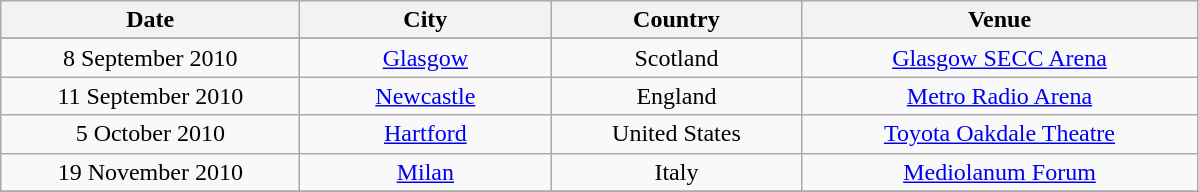<table class="wikitable" style="text-align:center;">
<tr>
<th scope="col" style="width:12em;">Date</th>
<th scope="col" style="width:10em;">City</th>
<th scope="col" style="width:10em;">Country</th>
<th scope="col" style="width:16em;">Venue</th>
</tr>
<tr>
</tr>
<tr>
<td>8 September 2010</td>
<td><a href='#'>Glasgow</a></td>
<td>Scotland</td>
<td><a href='#'>Glasgow SECC Arena</a></td>
</tr>
<tr>
<td>11 September 2010</td>
<td><a href='#'>Newcastle</a></td>
<td>England</td>
<td><a href='#'>Metro Radio Arena</a></td>
</tr>
<tr>
<td>5 October 2010</td>
<td><a href='#'>Hartford</a></td>
<td>United States</td>
<td><a href='#'>Toyota Oakdale Theatre</a></td>
</tr>
<tr>
<td>19 November 2010</td>
<td><a href='#'>Milan</a></td>
<td>Italy</td>
<td><a href='#'>Mediolanum Forum</a></td>
</tr>
<tr>
</tr>
</table>
